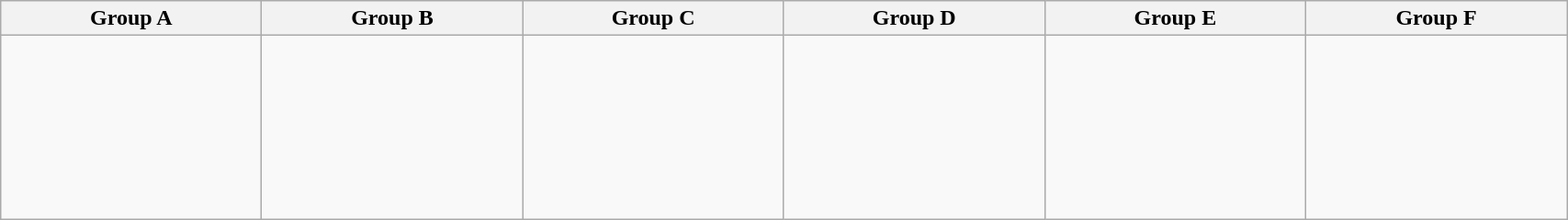<table class="wikitable" style="width:90%;">
<tr>
<th width=15%>Group A</th>
<th width=15%>Group B</th>
<th width=15%>Group C</th>
<th width=15%>Group D</th>
<th width=15%>Group E</th>
<th width=15%>Group F</th>
</tr>
<tr>
<td nowrap valign=top><br><br>
<br>
<br>
<br>
<br>
<br></td>
<td nowrap valign=top><br><br>
<br>
<br>
<br>
<br></td>
<td nowrap valign=top><br><br>
<br>
<br>
<br>
<br></td>
<td nowrap valign=top><br><br>
<br>
<br>
<br>
<br></td>
<td nowrap valign=top><br><br>
<br>
<br>
<br>
<br></td>
<td nowrap valign=top><br><br>
<br>
<br>
<br>
<br></td>
</tr>
</table>
